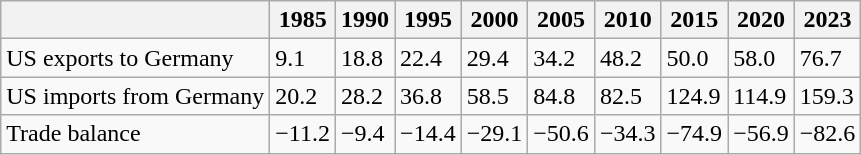<table class="wikitable">
<tr>
<th></th>
<th>1985</th>
<th>1990</th>
<th>1995</th>
<th>2000</th>
<th>2005</th>
<th>2010</th>
<th>2015</th>
<th>2020</th>
<th>2023</th>
</tr>
<tr>
<td>US exports to Germany</td>
<td>9.1</td>
<td>18.8</td>
<td>22.4</td>
<td>29.4</td>
<td>34.2</td>
<td>48.2</td>
<td>50.0</td>
<td>58.0</td>
<td>76.7</td>
</tr>
<tr>
<td>US imports from Germany</td>
<td>20.2</td>
<td>28.2</td>
<td>36.8</td>
<td>58.5</td>
<td>84.8</td>
<td>82.5</td>
<td>124.9</td>
<td>114.9</td>
<td>159.3</td>
</tr>
<tr>
<td>Trade balance</td>
<td>−11.2</td>
<td>−9.4</td>
<td>−14.4</td>
<td>−29.1</td>
<td>−50.6</td>
<td>−34.3</td>
<td>−74.9</td>
<td>−56.9</td>
<td>−82.6</td>
</tr>
</table>
